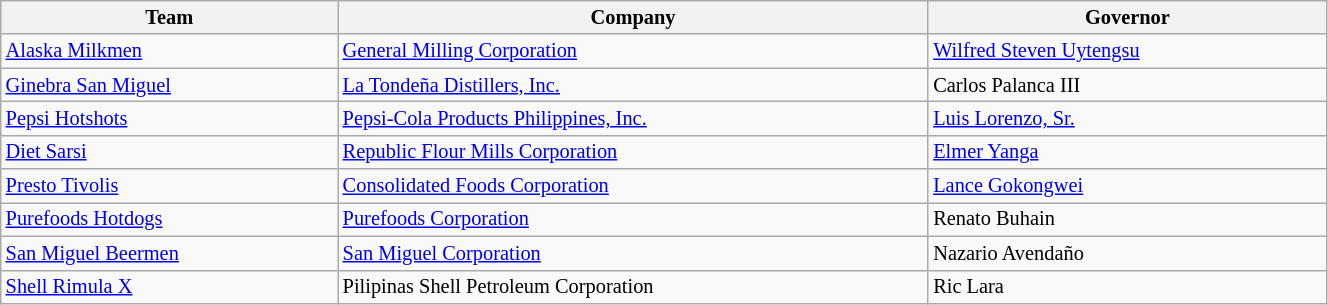<table class="wikitable sortable" style="font-size:85%; width:70%">
<tr>
<th>Team</th>
<th>Company</th>
<th>Governor</th>
</tr>
<tr>
<td><a href='#'>Alaska Milkmen</a></td>
<td><a href='#'>General Milling Corporation</a></td>
<td><a href='#'>Wilfred Steven Uytengsu</a></td>
</tr>
<tr>
<td><a href='#'>Ginebra San Miguel</a></td>
<td><a href='#'>La Tondeña Distillers, Inc.</a></td>
<td>Carlos Palanca III</td>
</tr>
<tr>
<td><a href='#'>Pepsi Hotshots</a></td>
<td><a href='#'>Pepsi-Cola Products Philippines, Inc.</a></td>
<td><a href='#'>Luis Lorenzo, Sr.</a></td>
</tr>
<tr>
<td><a href='#'>Diet Sarsi</a></td>
<td><a href='#'>Republic Flour Mills Corporation</a></td>
<td><a href='#'>Elmer Yanga</a></td>
</tr>
<tr>
<td><a href='#'>Presto Tivolis</a></td>
<td><a href='#'>Consolidated Foods Corporation</a></td>
<td><a href='#'>Lance Gokongwei</a></td>
</tr>
<tr>
<td><a href='#'>Purefoods Hotdogs</a></td>
<td><a href='#'>Purefoods Corporation</a></td>
<td>Renato Buhain</td>
</tr>
<tr>
<td><a href='#'>San Miguel Beermen</a></td>
<td><a href='#'>San Miguel Corporation</a></td>
<td>Nazario Avendaño</td>
</tr>
<tr>
<td><a href='#'>Shell Rimula X</a></td>
<td>Pilipinas Shell Petroleum Corporation</td>
<td>Ric Lara</td>
</tr>
</table>
